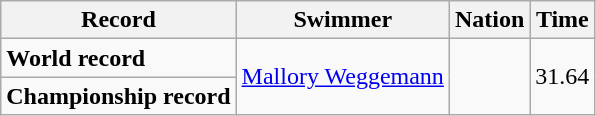<table class="wikitable">
<tr>
<th>Record</th>
<th>Swimmer</th>
<th>Nation</th>
<th>Time</th>
</tr>
<tr>
<td><strong>World record</strong></td>
<td rowspan="2"><a href='#'>Mallory Weggemann</a></td>
<td rowspan="2"></td>
<td rowspan="2">31.64</td>
</tr>
<tr>
<td><strong>Championship record</strong></td>
</tr>
</table>
